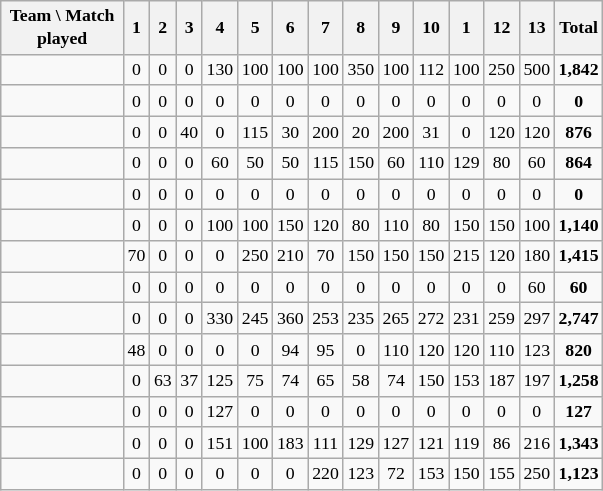<table class="wikitable sortable" style="font-size: 74%; text-align:center;">
<tr>
<th style="width:76px;">Team \ Match played</th>
<th align=center>1</th>
<th align=center>2</th>
<th align=center>3</th>
<th align=center>4</th>
<th align=center>5</th>
<th align=center>6</th>
<th align=center>7</th>
<th align=center>8</th>
<th align=center>9</th>
<th align=center>10</th>
<th align=center>1</th>
<th align=center>12</th>
<th align=center>13</th>
<th align=center>Total</th>
</tr>
<tr align=center>
<td align=left></td>
<td>0</td>
<td>0</td>
<td>0</td>
<td>130</td>
<td>100</td>
<td>100</td>
<td>100</td>
<td>350</td>
<td>100</td>
<td>112</td>
<td>100</td>
<td>250</td>
<td>500</td>
<td><strong> 1,842 </strong></td>
</tr>
<tr align=center>
<td align=left></td>
<td>0</td>
<td>0</td>
<td>0</td>
<td>0</td>
<td>0</td>
<td>0</td>
<td>0</td>
<td>0</td>
<td>0</td>
<td>0</td>
<td>0</td>
<td>0</td>
<td>0</td>
<td><strong> 0 </strong></td>
</tr>
<tr align=center>
<td align=left></td>
<td>0</td>
<td>0</td>
<td>40</td>
<td>0</td>
<td>115</td>
<td>30</td>
<td>200</td>
<td>20</td>
<td>200</td>
<td>31</td>
<td>0</td>
<td>120</td>
<td>120</td>
<td><strong> 876 </strong></td>
</tr>
<tr align=center>
<td align=left></td>
<td>0</td>
<td>0</td>
<td>0</td>
<td>60</td>
<td>50</td>
<td>50</td>
<td>115</td>
<td>150</td>
<td>60</td>
<td>110</td>
<td>129</td>
<td>80</td>
<td>60</td>
<td><strong> 864 </strong></td>
</tr>
<tr align=center>
<td align=left></td>
<td>0</td>
<td>0</td>
<td>0</td>
<td>0</td>
<td>0</td>
<td>0</td>
<td>0</td>
<td>0</td>
<td>0</td>
<td>0</td>
<td>0</td>
<td>0</td>
<td>0</td>
<td><strong> 0 </strong></td>
</tr>
<tr align=center>
<td align=left></td>
<td>0</td>
<td>0</td>
<td>0</td>
<td>100</td>
<td>100</td>
<td>150</td>
<td>120</td>
<td>80</td>
<td>110</td>
<td>80</td>
<td>150</td>
<td>150</td>
<td>100</td>
<td><strong> 1,140 </strong></td>
</tr>
<tr align=center>
<td align=left></td>
<td>70</td>
<td>0</td>
<td>0</td>
<td>0</td>
<td>250</td>
<td>210</td>
<td>70</td>
<td>150</td>
<td>150</td>
<td>150</td>
<td>215</td>
<td>120</td>
<td>180</td>
<td><strong> 1,415 </strong></td>
</tr>
<tr align=center>
<td align=left></td>
<td>0</td>
<td>0</td>
<td>0</td>
<td>0</td>
<td>0</td>
<td>0</td>
<td>0</td>
<td>0</td>
<td>0</td>
<td>0</td>
<td>0</td>
<td>0</td>
<td>60</td>
<td><strong> 60 </strong></td>
</tr>
<tr align=center>
<td align=left></td>
<td>0</td>
<td>0</td>
<td>0</td>
<td>330</td>
<td>245</td>
<td>360</td>
<td>253</td>
<td>235</td>
<td>265</td>
<td>272</td>
<td>231</td>
<td>259</td>
<td>297</td>
<td><strong> 2,747 </strong></td>
</tr>
<tr align=center>
<td align=left></td>
<td>48</td>
<td>0</td>
<td>0</td>
<td>0</td>
<td>0</td>
<td>94</td>
<td>95</td>
<td>0</td>
<td>110</td>
<td>120</td>
<td>120</td>
<td>110</td>
<td>123</td>
<td><strong> 820 </strong></td>
</tr>
<tr align=center>
<td align=left></td>
<td>0</td>
<td>63</td>
<td>37</td>
<td>125</td>
<td>75</td>
<td>74</td>
<td>65</td>
<td>58</td>
<td>74</td>
<td>150</td>
<td>153</td>
<td>187</td>
<td>197</td>
<td><strong> 1,258 </strong></td>
</tr>
<tr align=center>
<td align=left></td>
<td>0</td>
<td>0</td>
<td>0</td>
<td>127</td>
<td>0</td>
<td>0</td>
<td>0</td>
<td>0</td>
<td>0</td>
<td>0</td>
<td>0</td>
<td>0</td>
<td>0</td>
<td><strong> 127 </strong></td>
</tr>
<tr align=center>
<td align=left></td>
<td>0</td>
<td>0</td>
<td>0</td>
<td>151</td>
<td>100</td>
<td>183</td>
<td>111</td>
<td>129</td>
<td>127</td>
<td>121</td>
<td>119</td>
<td>86</td>
<td>216</td>
<td><strong> 1,343 </strong></td>
</tr>
<tr align=center>
<td align=left></td>
<td>0</td>
<td>0</td>
<td>0</td>
<td>0</td>
<td>0</td>
<td>0</td>
<td>220</td>
<td>123</td>
<td>72</td>
<td>153</td>
<td>150</td>
<td>155</td>
<td>250</td>
<td><strong> 1,123 </strong></td>
</tr>
</table>
